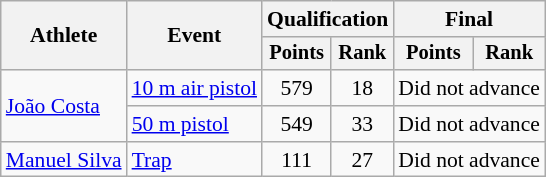<table class="wikitable" style="font-size:90%">
<tr>
<th rowspan="2">Athlete</th>
<th rowspan="2">Event</th>
<th colspan=2>Qualification</th>
<th colspan=2>Final</th>
</tr>
<tr style="font-size:95%">
<th>Points</th>
<th>Rank</th>
<th>Points</th>
<th>Rank</th>
</tr>
<tr align=center>
<td align=left rowspan=2><a href='#'>João Costa</a></td>
<td align=left><a href='#'>10 m air pistol</a></td>
<td>579</td>
<td>18</td>
<td colspan=2>Did not advance</td>
</tr>
<tr align=center>
<td align=left><a href='#'>50 m pistol</a></td>
<td>549</td>
<td>33</td>
<td colspan=2>Did not advance</td>
</tr>
<tr align=center>
<td align=left><a href='#'>Manuel Silva</a></td>
<td align=left><a href='#'>Trap</a></td>
<td>111</td>
<td>27</td>
<td colspan=2>Did not advance</td>
</tr>
</table>
